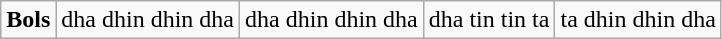<table class="wikitable">
<tr>
<td><strong>Bols</strong></td>
<td>dha  dhin dhin dha</td>
<td>dha  dhin dhin  dha</td>
<td>dha  tin  tin ta</td>
<td>ta  dhin  dhin  dha</td>
</tr>
</table>
